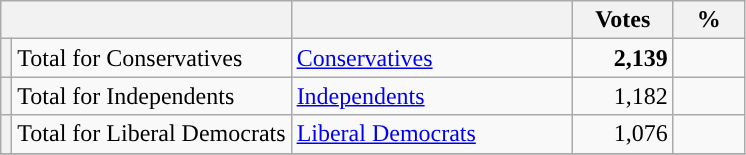<table class="wikitable">
<tr>
<th valign=top colspan="2" style="width: 180px"></th>
<th valign=top style="width: 180px"></th>
<th valign=top style="width: 60px">Votes</th>
<th valign=top style="width: 40px">%</th>
</tr>
<tr>
<th style="background-color: "></th>
<td>Total for Conservatives</td>
<td><a href='#'>Conservatives</a></td>
<td align="right"><strong>2,139</strong></td>
<td align="right"></td>
</tr>
<tr>
<th style="background-color: "></th>
<td>Total for Independents</td>
<td><a href='#'>Independents</a></td>
<td align="right">1,182</td>
<td align="right"></td>
</tr>
<tr>
<th style="background-color: "></th>
<td>Total for Liberal Democrats</td>
<td><a href='#'>Liberal Democrats</a></td>
<td align="right">1,076</td>
<td align="right"></td>
</tr>
<tr>
</tr>
</table>
